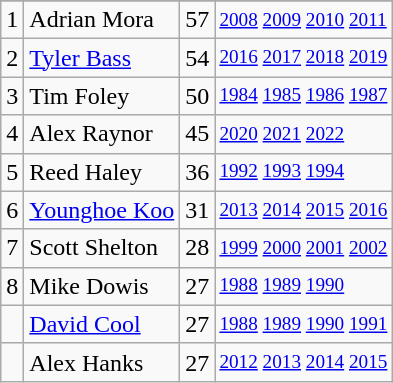<table class="wikitable">
<tr>
</tr>
<tr>
<td>1</td>
<td>Adrian Mora</td>
<td>57</td>
<td style="font-size:80%;"><a href='#'>2008</a> <a href='#'>2009</a> <a href='#'>2010</a> <a href='#'>2011</a></td>
</tr>
<tr>
<td>2</td>
<td><a href='#'>Tyler Bass</a></td>
<td>54</td>
<td style="font-size:80%;"><a href='#'>2016</a> <a href='#'>2017</a> <a href='#'>2018</a> <a href='#'>2019</a></td>
</tr>
<tr>
<td>3</td>
<td>Tim Foley</td>
<td>50</td>
<td style="font-size:80%;"><a href='#'>1984</a> <a href='#'>1985</a> <a href='#'>1986</a> <a href='#'>1987</a></td>
</tr>
<tr>
<td>4</td>
<td>Alex Raynor</td>
<td>45</td>
<td style="font-size:80%;"><a href='#'>2020</a> <a href='#'>2021</a> <a href='#'>2022</a></td>
</tr>
<tr>
<td>5</td>
<td>Reed Haley</td>
<td>36</td>
<td style="font-size:80%;"><a href='#'>1992</a> <a href='#'>1993</a> <a href='#'>1994</a></td>
</tr>
<tr>
<td>6</td>
<td><a href='#'>Younghoe Koo</a></td>
<td>31</td>
<td style="font-size:80%;"><a href='#'>2013</a> <a href='#'>2014</a> <a href='#'>2015</a> <a href='#'>2016</a></td>
</tr>
<tr>
<td>7</td>
<td>Scott Shelton</td>
<td>28</td>
<td style="font-size:80%;"><a href='#'>1999</a> <a href='#'>2000</a> <a href='#'>2001</a> <a href='#'>2002</a></td>
</tr>
<tr>
<td>8</td>
<td>Mike Dowis</td>
<td>27</td>
<td style="font-size:80%;"><a href='#'>1988</a> <a href='#'>1989</a> <a href='#'>1990</a></td>
</tr>
<tr>
<td></td>
<td><a href='#'>David Cool</a></td>
<td>27</td>
<td style="font-size:80%;"><a href='#'>1988</a> <a href='#'>1989</a> <a href='#'>1990</a> <a href='#'>1991</a></td>
</tr>
<tr>
<td></td>
<td>Alex Hanks</td>
<td>27</td>
<td style="font-size:80%;"><a href='#'>2012</a> <a href='#'>2013</a> <a href='#'>2014</a> <a href='#'>2015</a></td>
</tr>
</table>
